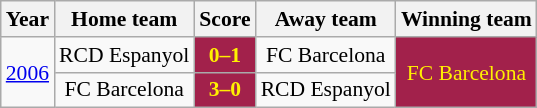<table class="wikitable" style="font-size:90%">
<tr>
<th>Year</th>
<th>Home team</th>
<th>Score</th>
<th>Away team</th>
<th>Winning team</th>
</tr>
<tr style="text-align:center;">
<td rowspan="2"><a href='#'>2006</a></td>
<td>RCD Espanyol</td>
<td style="color:#fff000; background:#A2214B"><strong>0–1</strong></td>
<td>FC Barcelona</td>
<td rowspan="2" style="color:#fff000; background:#A2214B">FC Barcelona</td>
</tr>
<tr style="text-align:center;">
<td>FC Barcelona</td>
<td style="color:#fff000; background:#A2214B"><strong>3–0</strong></td>
<td>RCD Espanyol</td>
</tr>
</table>
